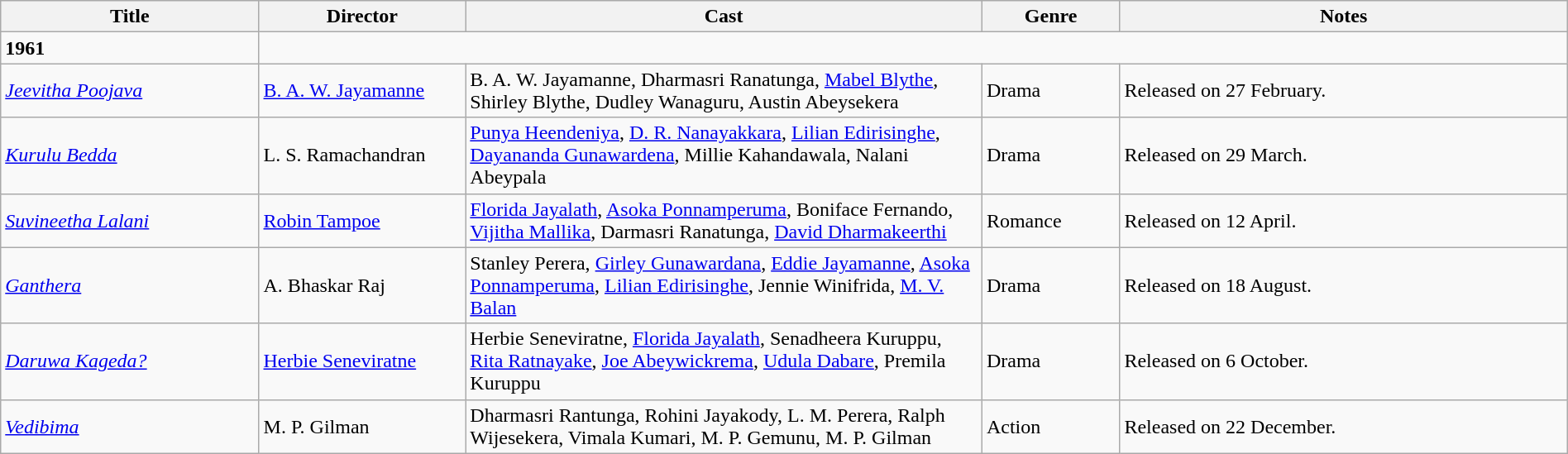<table class="wikitable" width="100%">
<tr>
<th width=15%>Title</th>
<th width=12%>Director</th>
<th width=30%>Cast</th>
<th width=8%>Genre</th>
<th width=26%>Notes</th>
</tr>
<tr>
<td><strong>1961</strong></td>
</tr>
<tr>
<td><em><a href='#'>Jeevitha Poojava</a></em></td>
<td><a href='#'>B. A. W. Jayamanne</a></td>
<td>B. A. W. Jayamanne, Dharmasri Ranatunga, <a href='#'>Mabel Blythe</a>, Shirley Blythe, Dudley Wanaguru, Austin Abeysekera</td>
<td>Drama</td>
<td>Released on 27 February.</td>
</tr>
<tr>
<td><em><a href='#'>Kurulu Bedda</a></em></td>
<td>L. S. Ramachandran</td>
<td><a href='#'>Punya Heendeniya</a>, <a href='#'>D. R. Nanayakkara</a>, <a href='#'>Lilian Edirisinghe</a>, <a href='#'>Dayananda Gunawardena</a>, Millie Kahandawala, Nalani Abeypala</td>
<td>Drama</td>
<td>Released on 29 March.</td>
</tr>
<tr>
<td><em><a href='#'>Suvineetha Lalani</a></em></td>
<td><a href='#'>Robin Tampoe</a></td>
<td><a href='#'>Florida Jayalath</a>, <a href='#'>Asoka Ponnamperuma</a>, Boniface Fernando, <a href='#'>Vijitha Mallika</a>, Darmasri Ranatunga, <a href='#'>David Dharmakeerthi</a></td>
<td>Romance</td>
<td>Released on 12 April.</td>
</tr>
<tr>
<td><em><a href='#'>Ganthera</a></em></td>
<td>A. Bhaskar Raj</td>
<td>Stanley Perera, <a href='#'>Girley Gunawardana</a>, <a href='#'>Eddie Jayamanne</a>, <a href='#'>Asoka Ponnamperuma</a>, <a href='#'>Lilian Edirisinghe</a>, Jennie Winifrida, <a href='#'>M. V. Balan</a></td>
<td>Drama</td>
<td>Released on 18 August.</td>
</tr>
<tr>
<td><em><a href='#'>Daruwa Kageda?</a></em></td>
<td><a href='#'>Herbie Seneviratne</a></td>
<td>Herbie Seneviratne, <a href='#'>Florida Jayalath</a>, Senadheera Kuruppu, <a href='#'>Rita Ratnayake</a>, <a href='#'>Joe Abeywickrema</a>, <a href='#'>Udula Dabare</a>, Premila Kuruppu</td>
<td>Drama</td>
<td>Released on 6 October.</td>
</tr>
<tr>
<td><em><a href='#'>Vedibima</a></em></td>
<td>M. P. Gilman</td>
<td>Dharmasri Rantunga, Rohini Jayakody, L. M. Perera, Ralph Wijesekera, Vimala Kumari, M. P. Gemunu, M. P. Gilman</td>
<td>Action</td>
<td>Released on 22 December.</td>
</tr>
</table>
